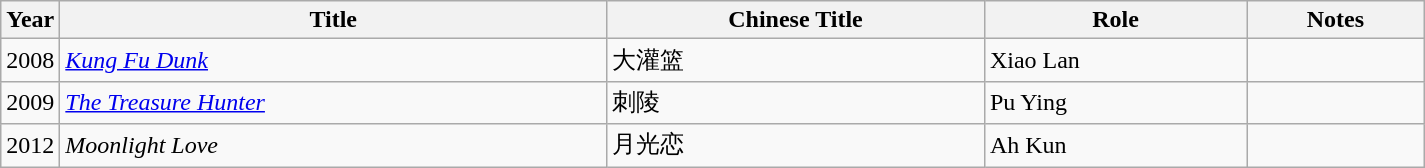<table class="wikitable" style="width:950px">
<tr>
<th width=10>Year</th>
<th>Title</th>
<th>Chinese Title</th>
<th>Role</th>
<th>Notes</th>
</tr>
<tr>
<td>2008</td>
<td><em><a href='#'>Kung Fu Dunk</a></em></td>
<td>大灌篮</td>
<td>Xiao Lan</td>
<td></td>
</tr>
<tr>
<td>2009</td>
<td><em><a href='#'>The Treasure Hunter</a></em></td>
<td>刺陵</td>
<td>Pu Ying</td>
<td></td>
</tr>
<tr>
<td>2012</td>
<td><em>Moonlight Love</em></td>
<td>月光恋</td>
<td>Ah Kun</td>
<td></td>
</tr>
</table>
